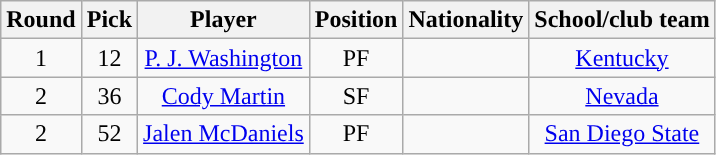<table class="wikitable sortable sortable">
<tr>
<th>Round</th>
<th>Pick</th>
<th>Player</th>
<th>Position</th>
<th>Nationality</th>
<th>School/club team</th>
</tr>
<tr style="text-align: center">
<td>1</td>
<td>12</td>
<td><a href='#'>P. J. Washington</a></td>
<td>PF</td>
<td></td>
<td><a href='#'>Kentucky</a></td>
</tr>
<tr style="text-align: center">
<td>2</td>
<td>36</td>
<td><a href='#'>Cody Martin</a></td>
<td>SF</td>
<td></td>
<td><a href='#'>Nevada</a></td>
</tr>
<tr style="text-align: center">
<td>2</td>
<td>52</td>
<td><a href='#'>Jalen McDaniels</a></td>
<td>PF</td>
<td></td>
<td><a href='#'>San Diego State</a></td>
</tr>
</table>
